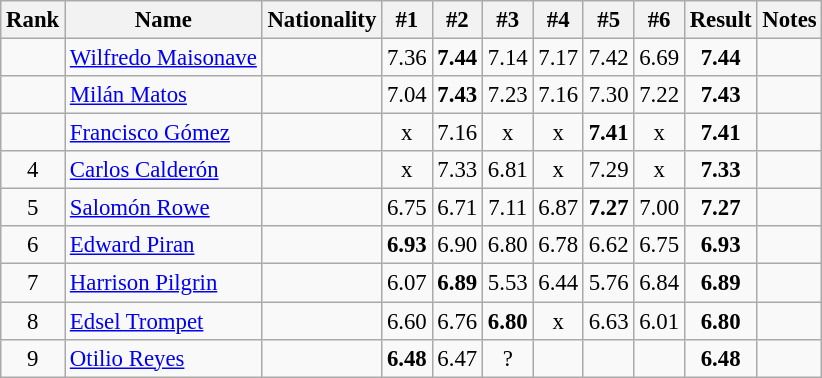<table class="wikitable sortable" style="text-align:center;font-size:95%">
<tr>
<th>Rank</th>
<th>Name</th>
<th>Nationality</th>
<th>#1</th>
<th>#2</th>
<th>#3</th>
<th>#4</th>
<th>#5</th>
<th>#6</th>
<th>Result</th>
<th>Notes</th>
</tr>
<tr>
<td></td>
<td align=left><a href='#'>Wilfredo Maisonave</a></td>
<td align=left></td>
<td>7.36</td>
<td><strong>7.44</strong></td>
<td>7.14</td>
<td>7.17</td>
<td>7.42</td>
<td>6.69</td>
<td><strong>7.44</strong></td>
<td></td>
</tr>
<tr>
<td></td>
<td align=left><a href='#'>Milán Matos</a></td>
<td align=left></td>
<td>7.04</td>
<td><strong>7.43</strong></td>
<td>7.23</td>
<td>7.16</td>
<td>7.30</td>
<td>7.22</td>
<td><strong>7.43</strong></td>
<td></td>
</tr>
<tr>
<td></td>
<td align=left><a href='#'>Francisco Gómez</a></td>
<td align=left></td>
<td>x</td>
<td>7.16</td>
<td>x</td>
<td>x</td>
<td><strong>7.41</strong></td>
<td>x</td>
<td><strong>7.41</strong></td>
<td></td>
</tr>
<tr>
<td>4</td>
<td align=left><a href='#'>Carlos Calderón</a></td>
<td align=left></td>
<td>x</td>
<td>7.33</td>
<td>6.81</td>
<td>x</td>
<td>7.29</td>
<td>x</td>
<td><strong>7.33</strong></td>
<td></td>
</tr>
<tr>
<td>5</td>
<td align=left><a href='#'>Salomón Rowe</a></td>
<td align=left></td>
<td>6.75</td>
<td>6.71</td>
<td>7.11</td>
<td>6.87</td>
<td><strong>7.27</strong></td>
<td>7.00</td>
<td><strong>7.27</strong></td>
<td></td>
</tr>
<tr>
<td>6</td>
<td align=left><a href='#'>Edward Piran</a></td>
<td align=left></td>
<td><strong>6.93</strong></td>
<td>6.90</td>
<td>6.80</td>
<td>6.78</td>
<td>6.62</td>
<td>6.75</td>
<td><strong>6.93</strong></td>
<td></td>
</tr>
<tr>
<td>7</td>
<td align=left><a href='#'>Harrison Pilgrin</a></td>
<td align=left></td>
<td>6.07</td>
<td><strong>6.89</strong></td>
<td>5.53</td>
<td>6.44</td>
<td>5.76</td>
<td>6.84</td>
<td><strong>6.89</strong></td>
<td></td>
</tr>
<tr>
<td>8</td>
<td align=left><a href='#'>Edsel Trompet</a></td>
<td align=left></td>
<td>6.60</td>
<td>6.76</td>
<td><strong>6.80</strong></td>
<td>x</td>
<td>6.63</td>
<td>6.01</td>
<td><strong>6.80</strong></td>
<td></td>
</tr>
<tr>
<td>9</td>
<td align=left><a href='#'>Otilio Reyes</a></td>
<td align=left></td>
<td><strong>6.48</strong></td>
<td>6.47</td>
<td>?</td>
<td></td>
<td></td>
<td></td>
<td><strong>6.48</strong></td>
<td></td>
</tr>
</table>
